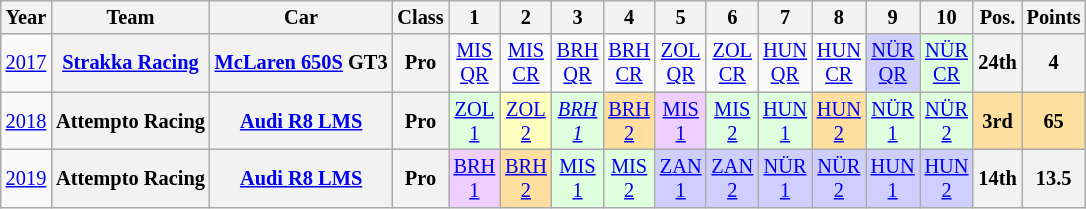<table class="wikitable" border="1" style="text-align:center; font-size:85%;">
<tr>
<th>Year</th>
<th>Team</th>
<th>Car</th>
<th>Class</th>
<th>1</th>
<th>2</th>
<th>3</th>
<th>4</th>
<th>5</th>
<th>6</th>
<th>7</th>
<th>8</th>
<th>9</th>
<th>10</th>
<th>Pos.</th>
<th>Points</th>
</tr>
<tr>
<td><a href='#'>2017</a></td>
<th nowrap><a href='#'>Strakka Racing</a></th>
<th nowrap><a href='#'>McLaren 650S</a> GT3</th>
<th>Pro</th>
<td><a href='#'>MIS<br>QR</a></td>
<td><a href='#'>MIS<br>CR</a></td>
<td><a href='#'>BRH<br>QR</a></td>
<td><a href='#'>BRH<br>CR</a></td>
<td><a href='#'>ZOL<br>QR</a></td>
<td><a href='#'>ZOL<br>CR</a></td>
<td><a href='#'>HUN<br>QR</a></td>
<td><a href='#'>HUN<br>CR</a></td>
<td style="background:#CFCFFF;"><a href='#'>NÜR<br>QR</a><br></td>
<td style="background:#DFFFDF;"><a href='#'>NÜR<br>CR</a><br></td>
<th>24th</th>
<th>4</th>
</tr>
<tr>
<td><a href='#'>2018</a></td>
<th nowrap>Attempto Racing</th>
<th nowrap><a href='#'>Audi R8 LMS</a></th>
<th>Pro</th>
<td style="background:#DFFFDF;"><a href='#'>ZOL<br>1</a><br></td>
<td style="background:#FFFFBF;"><a href='#'>ZOL<br>2</a><br></td>
<td style="background:#DFFFDF;"><em><a href='#'>BRH<br>1</a></em><br></td>
<td style="background:#FFDF9F;"><a href='#'>BRH<br>2</a><br></td>
<td style="background:#EFCFFF;"><a href='#'>MIS<br>1</a><br></td>
<td style="background:#DFFFDF;"><a href='#'>MIS<br>2</a><br></td>
<td style="background:#DFFFDF;"><a href='#'>HUN<br>1</a><br></td>
<td style="background:#FFDF9F;"><a href='#'>HUN<br>2</a><br></td>
<td style="background:#DFFFDF;"><a href='#'>NÜR<br>1</a><br></td>
<td style="background:#DFFFDF;"><a href='#'>NÜR<br>2</a><br></td>
<th style="background:#FFDF9F;">3rd</th>
<th style="background:#FFDF9F;">65</th>
</tr>
<tr>
<td><a href='#'>2019</a></td>
<th nowrap>Attempto Racing</th>
<th nowrap><a href='#'>Audi R8 LMS</a></th>
<th>Pro</th>
<td style="background:#EFCFFF;"><a href='#'>BRH<br>1</a><br></td>
<td style="background:#FFDF9F;"><a href='#'>BRH<br>2</a><br></td>
<td style="background:#DFFFDF;"><a href='#'>MIS<br>1</a><br></td>
<td style="background:#DFFFDF;"><a href='#'>MIS<br>2</a><br></td>
<td style="background:#CFCFFF;"><a href='#'>ZAN<br>1</a><br></td>
<td style="background:#CFCFFF;"><a href='#'>ZAN<br>2</a><br></td>
<td style="background:#CFCFFF;"><a href='#'>NÜR<br>1</a><br></td>
<td style="background:#CFCFFF;"><a href='#'>NÜR<br>2</a><br></td>
<td style="background:#CFCFFF;"><a href='#'>HUN<br>1</a><br></td>
<td style="background:#CFCFFF;"><a href='#'>HUN<br>2</a><br></td>
<th>14th</th>
<th>13.5</th>
</tr>
</table>
